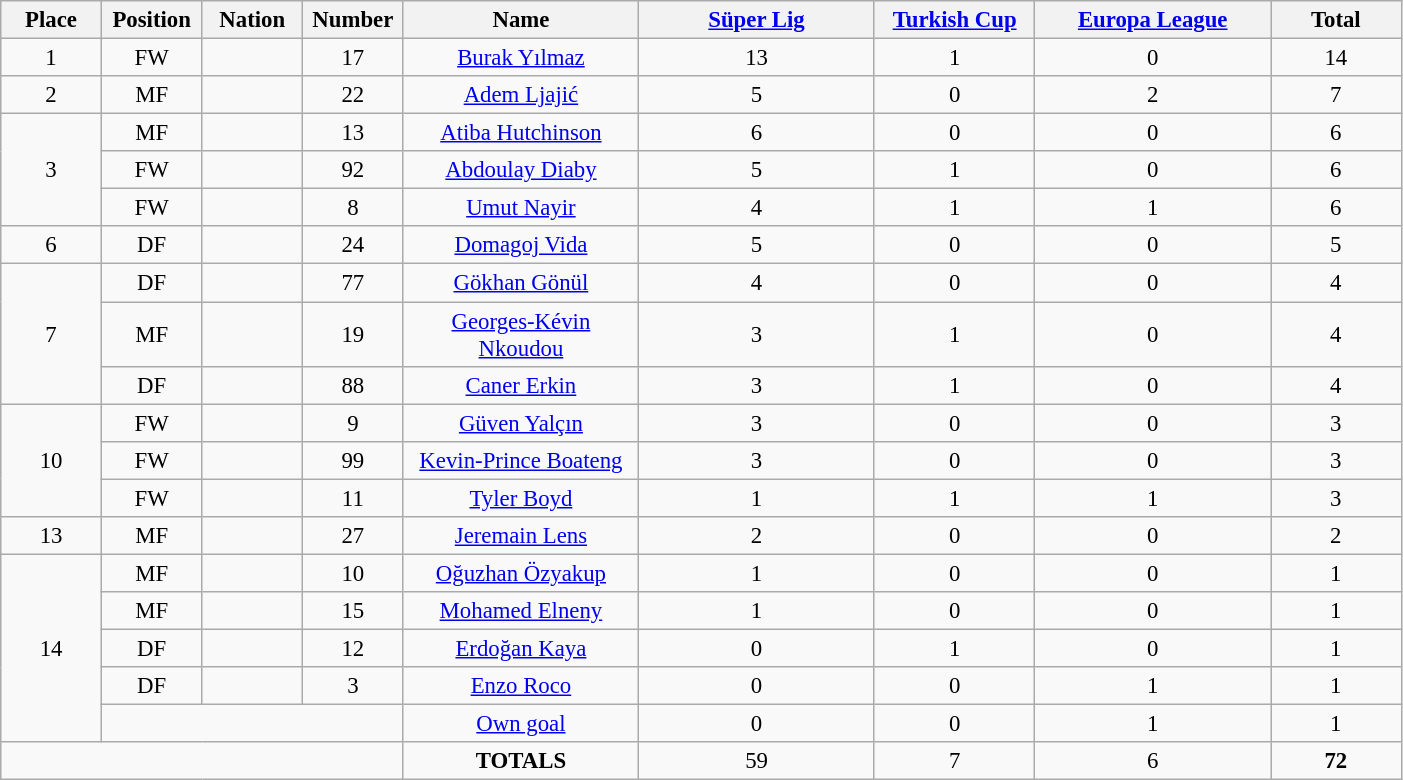<table class="wikitable" style="font-size: 95%; text-align: center;">
<tr>
<th width=60>Place</th>
<th width=60>Position</th>
<th width=60>Nation</th>
<th width=60>Number</th>
<th width=150>Name</th>
<th width=150><a href='#'>Süper Lig</a></th>
<th width=100><a href='#'>Turkish Cup</a></th>
<th width=150><a href='#'>Europa League</a></th>
<th width=80>Total</th>
</tr>
<tr>
<td>1</td>
<td>FW</td>
<td></td>
<td>17</td>
<td><a href='#'>Burak Yılmaz</a></td>
<td>13</td>
<td>1</td>
<td>0</td>
<td>14</td>
</tr>
<tr>
<td>2</td>
<td>MF</td>
<td></td>
<td>22</td>
<td><a href='#'>Adem Ljajić</a></td>
<td>5</td>
<td>0</td>
<td>2</td>
<td>7</td>
</tr>
<tr>
<td rowspan="3">3</td>
<td>MF</td>
<td></td>
<td>13</td>
<td><a href='#'>Atiba Hutchinson</a></td>
<td>6</td>
<td>0</td>
<td>0</td>
<td>6</td>
</tr>
<tr>
<td>FW</td>
<td></td>
<td>92</td>
<td><a href='#'>Abdoulay Diaby</a></td>
<td>5</td>
<td>1</td>
<td>0</td>
<td>6</td>
</tr>
<tr>
<td>FW</td>
<td></td>
<td>8</td>
<td><a href='#'>Umut Nayir</a></td>
<td>4</td>
<td>1</td>
<td>1</td>
<td>6</td>
</tr>
<tr>
<td>6</td>
<td>DF</td>
<td></td>
<td>24</td>
<td><a href='#'>Domagoj Vida</a></td>
<td>5</td>
<td>0</td>
<td>0</td>
<td>5</td>
</tr>
<tr>
<td rowspan="3">7</td>
<td>DF</td>
<td></td>
<td>77</td>
<td><a href='#'>Gökhan Gönül</a></td>
<td>4</td>
<td>0</td>
<td>0</td>
<td>4</td>
</tr>
<tr>
<td>MF</td>
<td></td>
<td>19</td>
<td><a href='#'>Georges-Kévin Nkoudou</a></td>
<td>3</td>
<td>1</td>
<td>0</td>
<td>4</td>
</tr>
<tr>
<td>DF</td>
<td></td>
<td>88</td>
<td><a href='#'>Caner Erkin</a></td>
<td>3</td>
<td>1</td>
<td>0</td>
<td>4</td>
</tr>
<tr>
<td rowspan="3">10</td>
<td>FW</td>
<td></td>
<td>9</td>
<td><a href='#'>Güven Yalçın</a></td>
<td>3</td>
<td>0</td>
<td>0</td>
<td>3</td>
</tr>
<tr>
<td>FW</td>
<td></td>
<td>99</td>
<td><a href='#'>Kevin-Prince Boateng</a></td>
<td>3</td>
<td>0</td>
<td>0</td>
<td>3</td>
</tr>
<tr>
<td>FW</td>
<td></td>
<td>11</td>
<td><a href='#'>Tyler Boyd</a></td>
<td>1</td>
<td>1</td>
<td>1</td>
<td>3</td>
</tr>
<tr>
<td>13</td>
<td>MF</td>
<td></td>
<td>27</td>
<td><a href='#'>Jeremain Lens</a></td>
<td>2</td>
<td>0</td>
<td>0</td>
<td>2</td>
</tr>
<tr>
<td rowspan="5">14</td>
<td>MF</td>
<td></td>
<td>10</td>
<td><a href='#'>Oğuzhan Özyakup</a></td>
<td>1</td>
<td>0</td>
<td>0</td>
<td>1</td>
</tr>
<tr>
<td>MF</td>
<td></td>
<td>15</td>
<td><a href='#'>Mohamed Elneny</a></td>
<td>1</td>
<td>0</td>
<td>0</td>
<td>1</td>
</tr>
<tr>
<td>DF</td>
<td></td>
<td>12</td>
<td><a href='#'>Erdoğan Kaya</a></td>
<td>0</td>
<td>1</td>
<td>0</td>
<td>1</td>
</tr>
<tr>
<td>DF</td>
<td></td>
<td>3</td>
<td><a href='#'>Enzo Roco</a></td>
<td>0</td>
<td>0</td>
<td>1</td>
<td>1</td>
</tr>
<tr>
<td colspan="3"></td>
<td><a href='#'>Own goal</a></td>
<td>0</td>
<td>0</td>
<td>1</td>
<td>1</td>
</tr>
<tr>
<td colspan="4"></td>
<td><strong>TOTALS</strong></td>
<td>59</td>
<td>7</td>
<td>6</td>
<td><strong>72</strong></td>
</tr>
</table>
